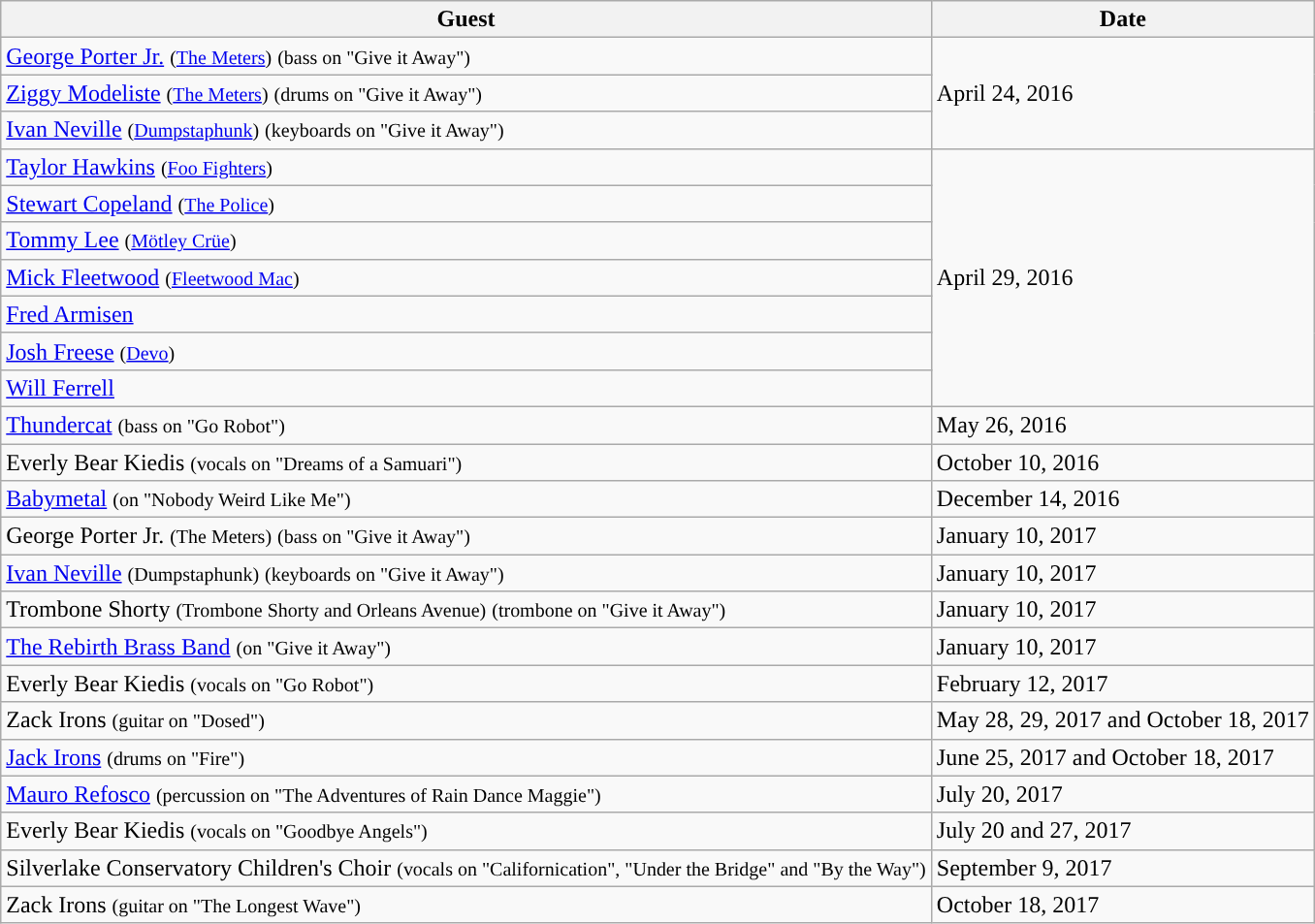<table class="wikitable sortable">
<tr>
<th>Guest</th>
<th>Date</th>
</tr>
<tr>
<td><a href='#'>George Porter Jr.</a> <small>(<a href='#'>The Meters</a>)</small> <small>(bass on "Give it Away")</small></td>
<td rowspan="3">April 24, 2016</td>
</tr>
<tr>
<td><a href='#'>Ziggy Modeliste</a> <small>(<a href='#'>The Meters</a>)</small> <small>(drums on "Give it Away")</small></td>
</tr>
<tr>
<td><a href='#'>Ivan Neville</a> <small>(<a href='#'>Dumpstaphunk</a>)</small> <small>(keyboards on "Give it Away")</small></td>
</tr>
<tr>
<td><a href='#'>Taylor Hawkins</a> <small>(<a href='#'>Foo Fighters</a>)</small></td>
<td rowspan="7">April 29, 2016</td>
</tr>
<tr>
<td><a href='#'>Stewart Copeland</a> <small>(<a href='#'>The Police</a>)</small></td>
</tr>
<tr>
<td><a href='#'>Tommy Lee</a> <small>(<a href='#'>Mötley Crüe</a>)</small></td>
</tr>
<tr>
<td><a href='#'>Mick Fleetwood</a> <small>(<a href='#'>Fleetwood Mac</a>)</small></td>
</tr>
<tr>
<td><a href='#'>Fred Armisen</a></td>
</tr>
<tr>
<td><a href='#'>Josh Freese</a> <small>(<a href='#'>Devo</a>)</small></td>
</tr>
<tr>
<td><a href='#'>Will Ferrell</a></td>
</tr>
<tr>
<td><a href='#'>Thundercat</a> <small>(bass on "Go Robot")</small></td>
<td>May 26, 2016</td>
</tr>
<tr>
<td>Everly Bear Kiedis <small>(vocals on "Dreams of a Samuari")</small></td>
<td>October 10, 2016</td>
</tr>
<tr>
<td><a href='#'>Babymetal</a> <small>(on "Nobody Weird Like Me")</small></td>
<td>December 14, 2016</td>
</tr>
<tr>
<td>George Porter Jr. <small>(The Meters)</small> <small>(bass on "Give it Away")</small></td>
<td>January 10, 2017</td>
</tr>
<tr>
<td><a href='#'>Ivan Neville</a> <small>(Dumpstaphunk)</small> <small>(keyboards on "Give it Away")</small></td>
<td>January 10, 2017</td>
</tr>
<tr>
<td>Trombone Shorty <small>(Trombone Shorty and Orleans Avenue)</small> <small>(trombone on "Give it Away")</small></td>
<td>January 10, 2017</td>
</tr>
<tr>
<td><a href='#'>The Rebirth Brass Band</a>  <small>(on "Give it Away")</small></td>
<td>January 10, 2017</td>
</tr>
<tr>
<td>Everly Bear Kiedis <small>(vocals on "Go Robot")</small></td>
<td>February 12, 2017</td>
</tr>
<tr>
<td>Zack Irons <small>(guitar on "Dosed")</small></td>
<td>May 28, 29, 2017 and October 18, 2017</td>
</tr>
<tr>
<td><a href='#'>Jack Irons</a> <small>(drums on "Fire")</small></td>
<td>June 25, 2017 and October 18, 2017</td>
</tr>
<tr>
<td><a href='#'>Mauro Refosco</a> <small>(percussion on "The Adventures of Rain Dance Maggie")</small></td>
<td>July 20, 2017</td>
</tr>
<tr>
<td>Everly Bear Kiedis <small>(vocals on "Goodbye Angels")</small></td>
<td>July 20 and 27, 2017</td>
</tr>
<tr>
<td>Silverlake Conservatory Children's Choir <small>(vocals on "Californication", "Under the Bridge" and "By the Way")</small></td>
<td>September 9, 2017</td>
</tr>
<tr>
<td>Zack Irons <small>(guitar on "The Longest Wave")</small></td>
<td>October 18, 2017</td>
</tr>
</table>
